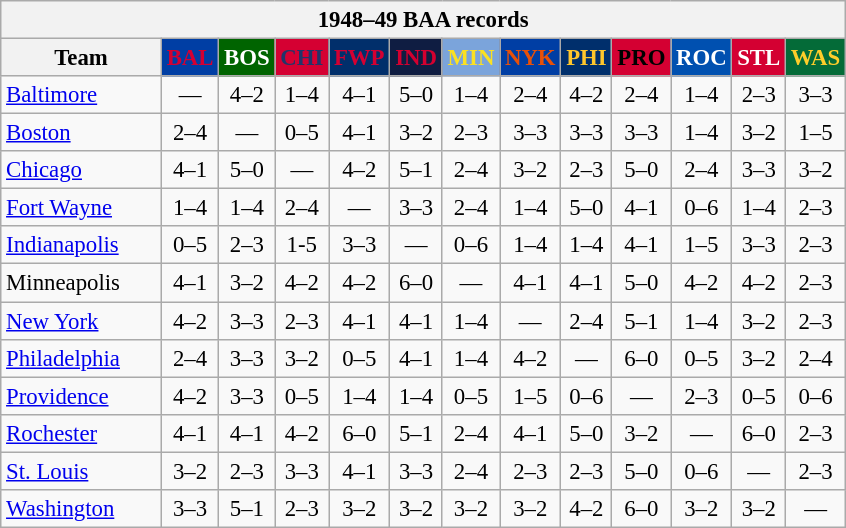<table class="wikitable" style="font-size:95%; text-align:center;">
<tr>
<th colspan=14>1948–49 BAA records</th>
</tr>
<tr>
<th width=100>Team</th>
<th style="background:#003EA4;color:#D30032;width=35">BAL</th>
<th style="background:#006400;color:#FFFFFF;width=35">BOS</th>
<th style="background:#D50032;color:#22356A;width=35">CHI</th>
<th style="background:#012F6B;color:#D40032;width=35">FWP</th>
<th style="background:#0F1D42;color:#D40030;width=35">IND</th>
<th style="background:#7BA4DB;color:#FBE122;width=35">MIN</th>
<th style="background:#003EA4;color:#E85109;width=35">NYK</th>
<th style="background:#002F6C;color:#FFC72C;width=35">PHI</th>
<th style="background:#D40032;color:#000000;width=35">PRO</th>
<th style="background:#0050B0;color:#FFFFFF;width=35">ROC</th>
<th style="background:#D40032;color:#FFFFFF;width=35">STL</th>
<th style="background:#046B38;color:#FECD2A;width=35">WAS</th>
</tr>
<tr>
<td style="text-align:left;"><a href='#'>Baltimore</a></td>
<td>—</td>
<td>4–2</td>
<td>1–4</td>
<td>4–1</td>
<td>5–0</td>
<td>1–4</td>
<td>2–4</td>
<td>4–2</td>
<td>2–4</td>
<td>1–4</td>
<td>2–3</td>
<td>3–3</td>
</tr>
<tr>
<td style="text-align:left;"><a href='#'>Boston</a></td>
<td>2–4</td>
<td>—</td>
<td>0–5</td>
<td>4–1</td>
<td>3–2</td>
<td>2–3</td>
<td>3–3</td>
<td>3–3</td>
<td>3–3</td>
<td>1–4</td>
<td>3–2</td>
<td>1–5</td>
</tr>
<tr>
<td style="text-align:left;"><a href='#'>Chicago</a></td>
<td>4–1</td>
<td>5–0</td>
<td>—</td>
<td>4–2</td>
<td>5–1</td>
<td>2–4</td>
<td>3–2</td>
<td>2–3</td>
<td>5–0</td>
<td>2–4</td>
<td>3–3</td>
<td>3–2</td>
</tr>
<tr>
<td style="text-align:left;"><a href='#'>Fort Wayne</a></td>
<td>1–4</td>
<td>1–4</td>
<td>2–4</td>
<td>—</td>
<td>3–3</td>
<td>2–4</td>
<td>1–4</td>
<td>5–0</td>
<td>4–1</td>
<td>0–6</td>
<td>1–4</td>
<td>2–3</td>
</tr>
<tr>
<td style="text-align:left;"><a href='#'>Indianapolis</a></td>
<td>0–5</td>
<td>2–3</td>
<td>1-5</td>
<td>3–3</td>
<td>—</td>
<td>0–6</td>
<td>1–4</td>
<td>1–4</td>
<td>4–1</td>
<td>1–5</td>
<td>3–3</td>
<td>2–3</td>
</tr>
<tr>
<td style="text-align:left;">Minneapolis</td>
<td>4–1</td>
<td>3–2</td>
<td>4–2</td>
<td>4–2</td>
<td>6–0</td>
<td>—</td>
<td>4–1</td>
<td>4–1</td>
<td>5–0</td>
<td>4–2</td>
<td>4–2</td>
<td>2–3</td>
</tr>
<tr>
<td style="text-align:left;"><a href='#'>New York</a></td>
<td>4–2</td>
<td>3–3</td>
<td>2–3</td>
<td>4–1</td>
<td>4–1</td>
<td>1–4</td>
<td>—</td>
<td>2–4</td>
<td>5–1</td>
<td>1–4</td>
<td>3–2</td>
<td>2–3</td>
</tr>
<tr>
<td style="text-align:left;"><a href='#'>Philadelphia</a></td>
<td>2–4</td>
<td>3–3</td>
<td>3–2</td>
<td>0–5</td>
<td>4–1</td>
<td>1–4</td>
<td>4–2</td>
<td>—</td>
<td>6–0</td>
<td>0–5</td>
<td>3–2</td>
<td>2–4</td>
</tr>
<tr>
<td style="text-align:left;"><a href='#'>Providence</a></td>
<td>4–2</td>
<td>3–3</td>
<td>0–5</td>
<td>1–4</td>
<td>1–4</td>
<td>0–5</td>
<td>1–5</td>
<td>0–6</td>
<td>—</td>
<td>2–3</td>
<td>0–5</td>
<td>0–6</td>
</tr>
<tr>
<td style="text-align:left;"><a href='#'>Rochester</a></td>
<td>4–1</td>
<td>4–1</td>
<td>4–2</td>
<td>6–0</td>
<td>5–1</td>
<td>2–4</td>
<td>4–1</td>
<td>5–0</td>
<td>3–2</td>
<td>—</td>
<td>6–0</td>
<td>2–3</td>
</tr>
<tr>
<td style="text-align:left;"><a href='#'>St. Louis</a></td>
<td>3–2</td>
<td>2–3</td>
<td>3–3</td>
<td>4–1</td>
<td>3–3</td>
<td>2–4</td>
<td>2–3</td>
<td>2–3</td>
<td>5–0</td>
<td>0–6</td>
<td>—</td>
<td>2–3</td>
</tr>
<tr>
<td style="text-align:left;"><a href='#'>Washington</a></td>
<td>3–3</td>
<td>5–1</td>
<td>2–3</td>
<td>3–2</td>
<td>3–2</td>
<td>3–2</td>
<td>3–2</td>
<td>4–2</td>
<td>6–0</td>
<td>3–2</td>
<td>3–2</td>
<td>—</td>
</tr>
</table>
